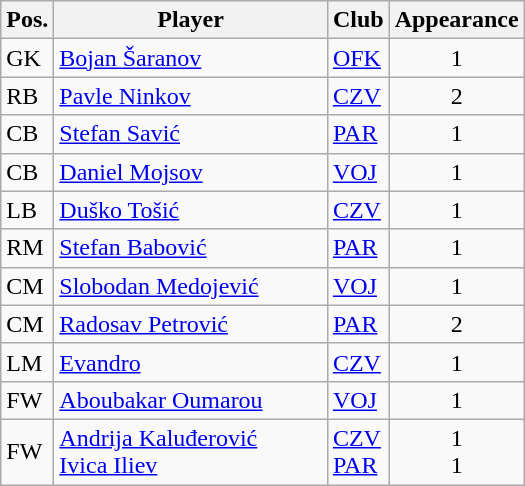<table class="wikitable">
<tr>
<th>Pos.</th>
<th width="175">Player</th>
<th>Club</th>
<th>Appearance</th>
</tr>
<tr>
<td>GK</td>
<td> <a href='#'>Bojan Šaranov</a></td>
<td><a href='#'>OFK</a></td>
<td align="center">1</td>
</tr>
<tr>
<td>RB</td>
<td> <a href='#'>Pavle Ninkov</a></td>
<td><a href='#'>CZV</a></td>
<td align="center">2</td>
</tr>
<tr>
<td>CB</td>
<td> <a href='#'>Stefan Savić</a></td>
<td><a href='#'>PAR</a></td>
<td align="center">1</td>
</tr>
<tr>
<td>CB</td>
<td> <a href='#'>Daniel Mojsov</a></td>
<td><a href='#'>VOJ</a></td>
<td align="center">1</td>
</tr>
<tr>
<td>LB</td>
<td> <a href='#'>Duško Tošić</a></td>
<td><a href='#'>CZV</a></td>
<td align="center">1</td>
</tr>
<tr>
<td>RM</td>
<td> <a href='#'>Stefan Babović</a></td>
<td><a href='#'>PAR</a></td>
<td align="center">1</td>
</tr>
<tr>
<td>CM</td>
<td> <a href='#'>Slobodan Medojević</a></td>
<td><a href='#'>VOJ</a></td>
<td align="center">1</td>
</tr>
<tr>
<td>CM</td>
<td> <a href='#'>Radosav Petrović</a></td>
<td><a href='#'>PAR</a></td>
<td align="center">2</td>
</tr>
<tr>
<td>LM</td>
<td> <a href='#'>Evandro</a></td>
<td><a href='#'>CZV</a></td>
<td align="center">1</td>
</tr>
<tr>
<td>FW</td>
<td> <a href='#'>Aboubakar Oumarou</a></td>
<td><a href='#'>VOJ</a></td>
<td align="center">1</td>
</tr>
<tr>
<td>FW</td>
<td> <a href='#'>Andrija Kaluđerović</a><br> <a href='#'>Ivica Iliev</a></td>
<td><a href='#'>CZV</a><br><a href='#'>PAR</a></td>
<td align="center">1<br>1</td>
</tr>
</table>
